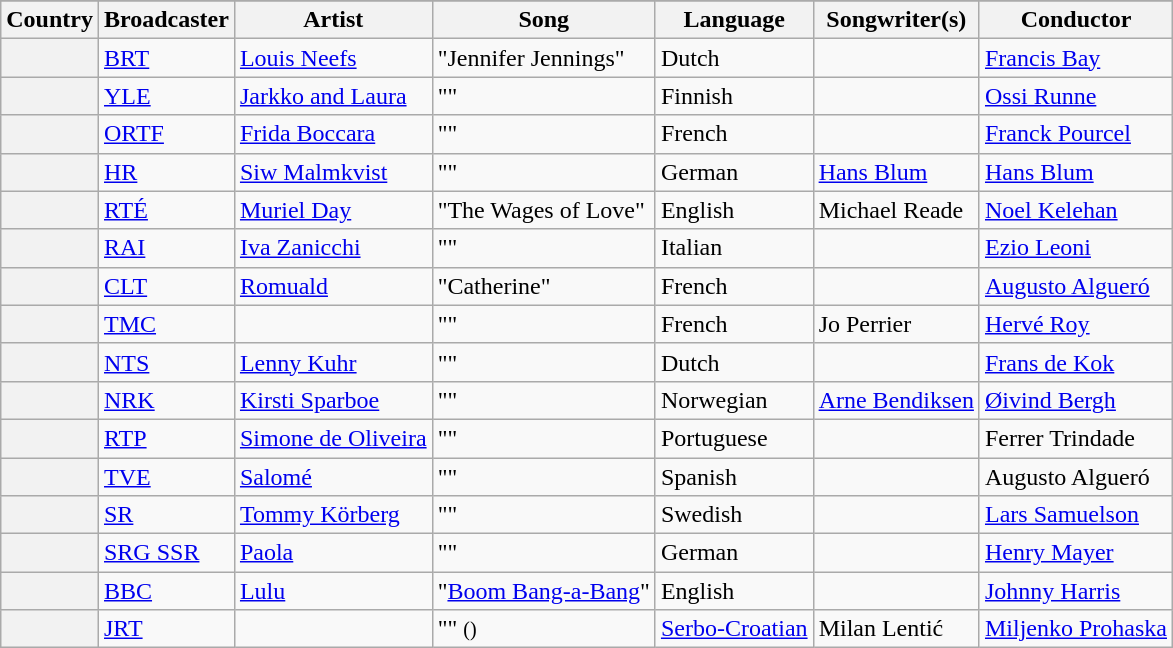<table class="wikitable plainrowheaders">
<tr>
</tr>
<tr>
<th scope="col">Country</th>
<th scope="col">Broadcaster</th>
<th scope="col">Artist</th>
<th scope="col">Song</th>
<th scope="col">Language</th>
<th scope="col">Songwriter(s)</th>
<th scope="col">Conductor</th>
</tr>
<tr>
<th scope="row"></th>
<td><a href='#'>BRT</a></td>
<td><a href='#'>Louis Neefs</a></td>
<td>"Jennifer Jennings"</td>
<td>Dutch</td>
<td></td>
<td><a href='#'>Francis Bay</a></td>
</tr>
<tr>
<th scope="row"></th>
<td><a href='#'>YLE</a></td>
<td><a href='#'>Jarkko and Laura</a></td>
<td>""</td>
<td>Finnish</td>
<td></td>
<td><a href='#'>Ossi Runne</a></td>
</tr>
<tr>
<th scope="row"></th>
<td><a href='#'>ORTF</a></td>
<td><a href='#'>Frida Boccara</a></td>
<td>""</td>
<td>French</td>
<td></td>
<td><a href='#'>Franck Pourcel</a></td>
</tr>
<tr>
<th scope="row"></th>
<td><a href='#'>HR</a></td>
<td><a href='#'>Siw Malmkvist</a></td>
<td>""</td>
<td>German</td>
<td><a href='#'>Hans Blum</a></td>
<td><a href='#'>Hans Blum</a></td>
</tr>
<tr>
<th scope="row"></th>
<td><a href='#'>RTÉ</a></td>
<td><a href='#'>Muriel Day</a></td>
<td>"The Wages of Love"</td>
<td>English</td>
<td>Michael Reade</td>
<td><a href='#'>Noel Kelehan</a></td>
</tr>
<tr>
<th scope="row"></th>
<td><a href='#'>RAI</a></td>
<td><a href='#'>Iva Zanicchi</a></td>
<td>""</td>
<td>Italian</td>
<td></td>
<td><a href='#'>Ezio Leoni</a></td>
</tr>
<tr>
<th scope="row"></th>
<td><a href='#'>CLT</a></td>
<td><a href='#'>Romuald</a></td>
<td>"Catherine"</td>
<td>French</td>
<td></td>
<td><a href='#'>Augusto Algueró</a></td>
</tr>
<tr>
<th scope="row"></th>
<td><a href='#'>TMC</a></td>
<td></td>
<td>""</td>
<td>French</td>
<td>Jo Perrier</td>
<td><a href='#'>Hervé Roy</a></td>
</tr>
<tr>
<th scope="row"></th>
<td><a href='#'>NTS</a></td>
<td><a href='#'>Lenny Kuhr</a></td>
<td>""</td>
<td>Dutch</td>
<td></td>
<td><a href='#'>Frans de Kok</a></td>
</tr>
<tr>
<th scope="row"></th>
<td><a href='#'>NRK</a></td>
<td><a href='#'>Kirsti Sparboe</a></td>
<td>""</td>
<td>Norwegian</td>
<td><a href='#'>Arne Bendiksen</a></td>
<td><a href='#'>Øivind Bergh</a></td>
</tr>
<tr>
<th scope="row"></th>
<td><a href='#'>RTP</a></td>
<td><a href='#'>Simone de Oliveira</a></td>
<td>""</td>
<td>Portuguese</td>
<td></td>
<td>Ferrer Trindade</td>
</tr>
<tr>
<th scope="row"></th>
<td><a href='#'>TVE</a></td>
<td><a href='#'>Salomé</a></td>
<td>""</td>
<td>Spanish</td>
<td></td>
<td>Augusto Algueró</td>
</tr>
<tr>
<th scope="row"></th>
<td><a href='#'>SR</a></td>
<td><a href='#'>Tommy Körberg</a></td>
<td>""</td>
<td>Swedish</td>
<td></td>
<td><a href='#'>Lars Samuelson</a></td>
</tr>
<tr>
<th scope="row"></th>
<td><a href='#'>SRG SSR</a></td>
<td><a href='#'>Paola</a></td>
<td>""</td>
<td>German</td>
<td></td>
<td><a href='#'>Henry Mayer</a></td>
</tr>
<tr>
<th scope="row"></th>
<td><a href='#'>BBC</a></td>
<td><a href='#'>Lulu</a></td>
<td>"<a href='#'>Boom Bang-a-Bang</a>"</td>
<td>English</td>
<td></td>
<td><a href='#'>Johnny Harris</a></td>
</tr>
<tr>
<th scope="row"></th>
<td><a href='#'>JRT</a></td>
<td></td>
<td>"" <small>()</small></td>
<td><a href='#'>Serbo-Croatian</a></td>
<td>Milan Lentić</td>
<td><a href='#'>Miljenko Prohaska</a></td>
</tr>
</table>
